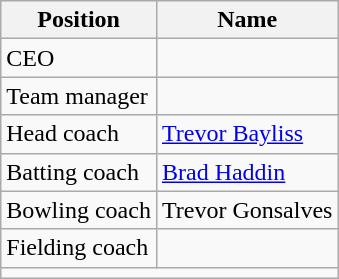<table class="wikitable">
<tr>
<th>Position</th>
<th>Name</th>
</tr>
<tr>
<td>CEO</td>
<td></td>
</tr>
<tr>
<td>Team manager</td>
<td></td>
</tr>
<tr>
<td>Head coach</td>
<td><a href='#'>Trevor Bayliss</a></td>
</tr>
<tr>
<td>Batting coach</td>
<td><a href='#'>Brad Haddin</a></td>
</tr>
<tr>
<td>Bowling coach</td>
<td>Trevor Gonsalves</td>
</tr>
<tr>
<td>Fielding coach</td>
<td></td>
</tr>
<tr>
<td colspan="2"><small></small></td>
</tr>
</table>
